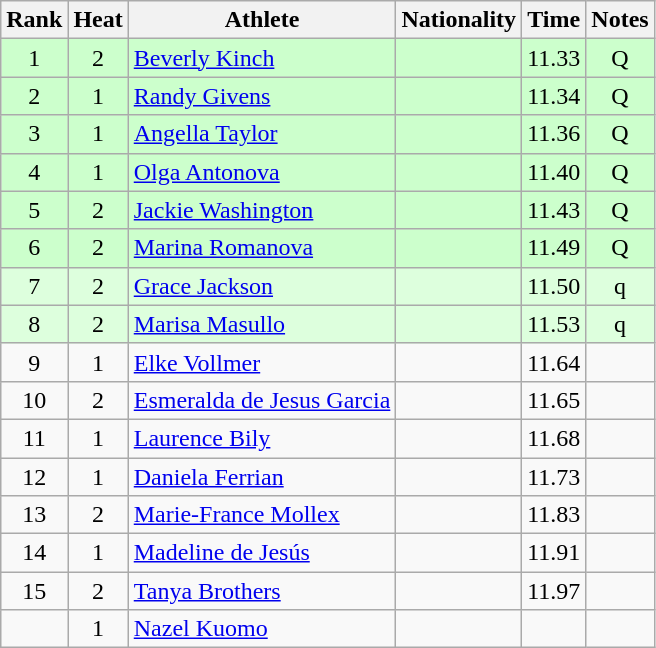<table class="wikitable sortable" style="text-align:center">
<tr>
<th>Rank</th>
<th>Heat</th>
<th>Athlete</th>
<th>Nationality</th>
<th>Time</th>
<th>Notes</th>
</tr>
<tr bgcolor=ccffcc>
<td>1</td>
<td>2</td>
<td align=left><a href='#'>Beverly Kinch</a></td>
<td align=left></td>
<td>11.33</td>
<td>Q</td>
</tr>
<tr bgcolor=ccffcc>
<td>2</td>
<td>1</td>
<td align=left><a href='#'>Randy Givens</a></td>
<td align=left></td>
<td>11.34</td>
<td>Q</td>
</tr>
<tr bgcolor=ccffcc>
<td>3</td>
<td>1</td>
<td align=left><a href='#'>Angella Taylor</a></td>
<td align=left></td>
<td>11.36</td>
<td>Q</td>
</tr>
<tr bgcolor=ccffcc>
<td>4</td>
<td>1</td>
<td align=left><a href='#'>Olga Antonova</a></td>
<td align=left></td>
<td>11.40</td>
<td>Q</td>
</tr>
<tr bgcolor=ccffcc>
<td>5</td>
<td>2</td>
<td align=left><a href='#'>Jackie Washington</a></td>
<td align=left></td>
<td>11.43</td>
<td>Q</td>
</tr>
<tr bgcolor=ccffcc>
<td>6</td>
<td>2</td>
<td align=left><a href='#'>Marina Romanova</a></td>
<td align=left></td>
<td>11.49</td>
<td>Q</td>
</tr>
<tr bgcolor=ddffdd>
<td>7</td>
<td>2</td>
<td align=left><a href='#'>Grace Jackson</a></td>
<td align=left></td>
<td>11.50</td>
<td>q</td>
</tr>
<tr bgcolor=ddffdd>
<td>8</td>
<td>2</td>
<td align=left><a href='#'>Marisa Masullo</a></td>
<td align=left></td>
<td>11.53</td>
<td>q</td>
</tr>
<tr>
<td>9</td>
<td>1</td>
<td align=left><a href='#'>Elke Vollmer</a></td>
<td align=left></td>
<td>11.64</td>
<td></td>
</tr>
<tr>
<td>10</td>
<td>2</td>
<td align=left><a href='#'>Esmeralda de Jesus Garcia</a></td>
<td align=left></td>
<td>11.65</td>
<td></td>
</tr>
<tr>
<td>11</td>
<td>1</td>
<td align=left><a href='#'>Laurence Bily</a></td>
<td align=left></td>
<td>11.68</td>
<td></td>
</tr>
<tr>
<td>12</td>
<td>1</td>
<td align=left><a href='#'>Daniela Ferrian</a></td>
<td align=left></td>
<td>11.73</td>
<td></td>
</tr>
<tr>
<td>13</td>
<td>2</td>
<td align=left><a href='#'>Marie-France Mollex</a></td>
<td align=left></td>
<td>11.83</td>
<td></td>
</tr>
<tr>
<td>14</td>
<td>1</td>
<td align=left><a href='#'>Madeline de Jesús</a></td>
<td align=left></td>
<td>11.91</td>
<td></td>
</tr>
<tr>
<td>15</td>
<td>2</td>
<td align=left><a href='#'>Tanya Brothers</a></td>
<td align=left></td>
<td>11.97</td>
<td></td>
</tr>
<tr>
<td></td>
<td>1</td>
<td align=left><a href='#'>Nazel Kuomo</a></td>
<td align=left></td>
<td></td>
<td></td>
</tr>
</table>
